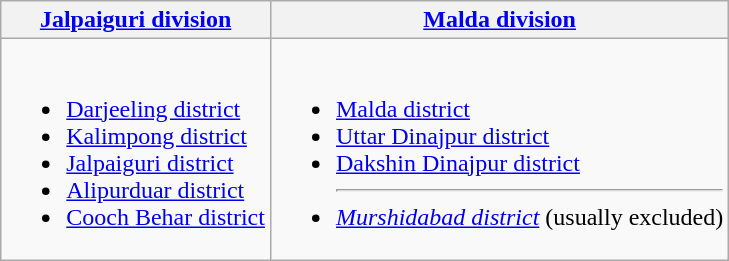<table class="wikitable" style="text-align: left;">
<tr>
<th><a href='#'>Jalpaiguri division</a></th>
<th><a href='#'>Malda division</a></th>
</tr>
<tr>
<td><br><ul><li><a href='#'>Darjeeling district</a></li><li><a href='#'>Kalimpong district</a></li><li><a href='#'>Jalpaiguri district</a></li><li><a href='#'>Alipurduar district</a></li><li><a href='#'>Cooch Behar district</a></li></ul></td>
<td><br><ul><li><a href='#'>Malda district</a></li><li><a href='#'>Uttar Dinajpur district</a></li><li><a href='#'>Dakshin Dinajpur district</a><hr></li><li><em><a href='#'>Murshidabad district</a></em> (usually excluded)</li></ul></td>
</tr>
</table>
